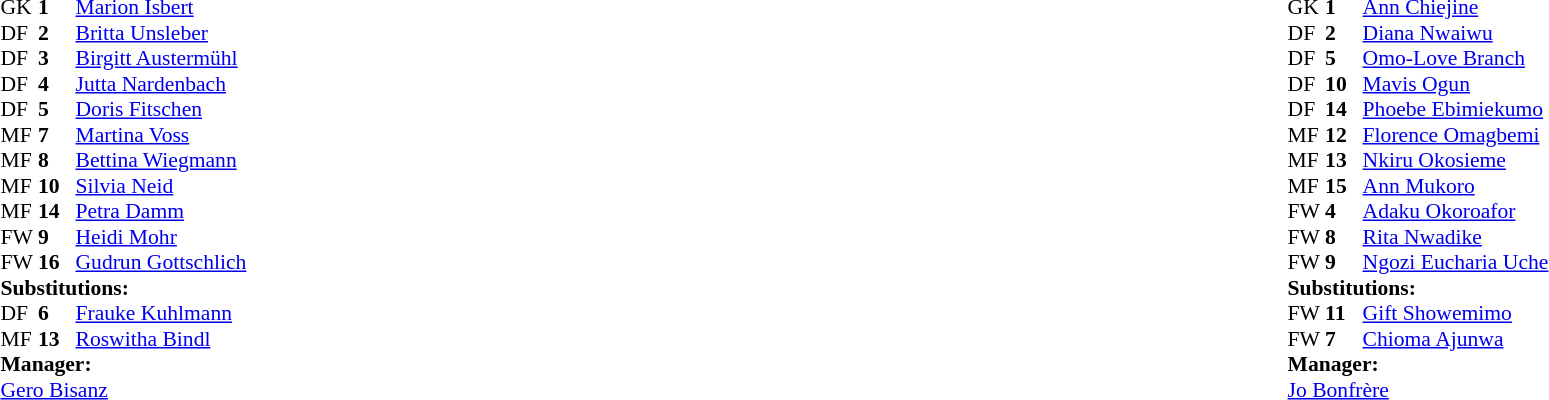<table width="100%">
<tr>
<td valign="top" width="40%"><br><table style="font-size:90%" cellspacing="0" cellpadding="0">
<tr>
<th width=25></th>
<th width=25></th>
</tr>
<tr>
<td>GK</td>
<td><strong>1</strong></td>
<td><a href='#'>Marion Isbert</a></td>
</tr>
<tr>
<td>DF</td>
<td><strong>2</strong></td>
<td><a href='#'>Britta Unsleber</a></td>
<td></td>
<td></td>
</tr>
<tr>
<td>DF</td>
<td><strong>3</strong></td>
<td><a href='#'>Birgitt Austermühl</a></td>
</tr>
<tr>
<td>DF</td>
<td><strong>4</strong></td>
<td><a href='#'>Jutta Nardenbach</a></td>
</tr>
<tr>
<td>DF</td>
<td><strong>5</strong></td>
<td><a href='#'>Doris Fitschen</a></td>
</tr>
<tr>
<td>MF</td>
<td><strong>7</strong></td>
<td><a href='#'>Martina Voss</a></td>
</tr>
<tr>
<td>MF</td>
<td><strong>8</strong></td>
<td><a href='#'>Bettina Wiegmann</a></td>
</tr>
<tr>
<td>MF</td>
<td><strong>10</strong></td>
<td><a href='#'>Silvia Neid</a></td>
<td></td>
<td></td>
</tr>
<tr>
<td>MF</td>
<td><strong>14</strong></td>
<td><a href='#'>Petra Damm</a></td>
</tr>
<tr>
<td>FW</td>
<td><strong>9</strong></td>
<td><a href='#'>Heidi Mohr</a></td>
</tr>
<tr>
<td>FW</td>
<td><strong>16</strong></td>
<td><a href='#'>Gudrun Gottschlich</a></td>
</tr>
<tr>
<td colspan=3><strong>Substitutions:</strong></td>
</tr>
<tr>
<td>DF</td>
<td><strong>6</strong></td>
<td><a href='#'>Frauke Kuhlmann</a></td>
<td></td>
<td></td>
</tr>
<tr>
<td>MF</td>
<td><strong>13</strong></td>
<td><a href='#'>Roswitha Bindl</a></td>
<td></td>
<td></td>
</tr>
<tr>
<td colspan=3><strong>Manager:</strong></td>
</tr>
<tr>
<td colspan=3><a href='#'>Gero Bisanz</a></td>
</tr>
</table>
</td>
<td valign="top"></td>
<td valign="top" width="50%"><br><table style="font-size:90%; margin:auto" cellspacing="0" cellpadding="0">
<tr>
<th width=25></th>
<th width=25></th>
</tr>
<tr>
<td>GK</td>
<td><strong>1</strong></td>
<td><a href='#'>Ann Chiejine</a></td>
</tr>
<tr>
<td>DF</td>
<td><strong>2</strong></td>
<td><a href='#'>Diana Nwaiwu</a></td>
</tr>
<tr>
<td>DF</td>
<td><strong>5</strong></td>
<td><a href='#'>Omo-Love Branch</a></td>
</tr>
<tr>
<td>DF</td>
<td><strong>10</strong></td>
<td><a href='#'>Mavis Ogun</a></td>
</tr>
<tr>
<td>DF</td>
<td><strong>14</strong></td>
<td><a href='#'>Phoebe Ebimiekumo</a></td>
</tr>
<tr>
<td>MF</td>
<td><strong>12</strong></td>
<td><a href='#'>Florence Omagbemi</a></td>
</tr>
<tr>
<td>MF</td>
<td><strong>13</strong></td>
<td><a href='#'>Nkiru Okosieme</a></td>
</tr>
<tr>
<td>MF</td>
<td><strong>15</strong></td>
<td><a href='#'>Ann Mukoro</a></td>
</tr>
<tr>
<td>FW</td>
<td><strong>4</strong></td>
<td><a href='#'>Adaku Okoroafor</a></td>
<td></td>
<td></td>
</tr>
<tr>
<td>FW</td>
<td><strong>8</strong></td>
<td><a href='#'>Rita Nwadike</a></td>
</tr>
<tr>
<td>FW</td>
<td><strong>9</strong></td>
<td><a href='#'>Ngozi Eucharia Uche</a></td>
<td></td>
<td></td>
</tr>
<tr>
<td colspan=3><strong>Substitutions:</strong></td>
</tr>
<tr>
<td>FW</td>
<td><strong>11</strong></td>
<td><a href='#'>Gift Showemimo</a></td>
<td></td>
<td></td>
</tr>
<tr>
<td>FW</td>
<td><strong>7</strong></td>
<td><a href='#'>Chioma Ajunwa</a></td>
<td></td>
<td></td>
</tr>
<tr>
<td colspan=3><strong>Manager:</strong></td>
</tr>
<tr>
<td colspan=3> <a href='#'>Jo Bonfrère</a></td>
</tr>
</table>
</td>
</tr>
</table>
